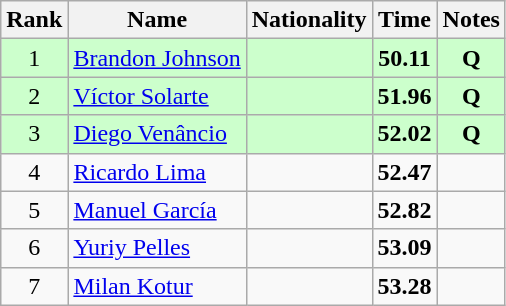<table class="wikitable sortable" style="text-align:center">
<tr>
<th>Rank</th>
<th>Name</th>
<th>Nationality</th>
<th>Time</th>
<th>Notes</th>
</tr>
<tr bgcolor=ccffcc>
<td>1</td>
<td align=left><a href='#'>Brandon Johnson</a></td>
<td align=left></td>
<td><strong>50.11</strong></td>
<td><strong>Q</strong></td>
</tr>
<tr bgcolor=ccffcc>
<td>2</td>
<td align=left><a href='#'>Víctor Solarte</a></td>
<td align=left></td>
<td><strong>51.96</strong></td>
<td><strong>Q</strong></td>
</tr>
<tr bgcolor=ccffcc>
<td>3</td>
<td align=left><a href='#'>Diego Venâncio</a></td>
<td align=left></td>
<td><strong>52.02</strong></td>
<td><strong>Q</strong></td>
</tr>
<tr>
<td>4</td>
<td align=left><a href='#'>Ricardo Lima</a></td>
<td align=left></td>
<td><strong>52.47</strong></td>
<td></td>
</tr>
<tr>
<td>5</td>
<td align=left><a href='#'>Manuel García</a></td>
<td align=left></td>
<td><strong>52.82</strong></td>
<td></td>
</tr>
<tr>
<td>6</td>
<td align=left><a href='#'>Yuriy Pelles</a></td>
<td align=left></td>
<td><strong>53.09</strong></td>
<td></td>
</tr>
<tr>
<td>7</td>
<td align=left><a href='#'>Milan Kotur</a></td>
<td align=left></td>
<td><strong>53.28</strong></td>
<td></td>
</tr>
</table>
